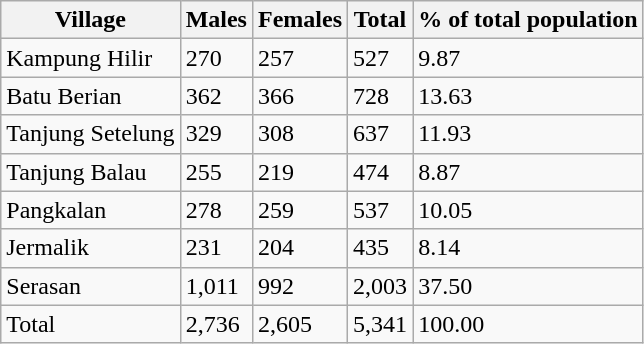<table class="wikitable sortable">
<tr>
<th>Village</th>
<th>Males</th>
<th>Females</th>
<th>Total</th>
<th>% of total population</th>
</tr>
<tr>
<td>Kampung Hilir</td>
<td>270</td>
<td>257</td>
<td>527</td>
<td>9.87</td>
</tr>
<tr>
<td>Batu Berian</td>
<td>362</td>
<td>366</td>
<td>728</td>
<td>13.63</td>
</tr>
<tr>
<td>Tanjung Setelung</td>
<td>329</td>
<td>308</td>
<td>637</td>
<td>11.93</td>
</tr>
<tr>
<td>Tanjung Balau</td>
<td>255</td>
<td>219</td>
<td>474</td>
<td>8.87</td>
</tr>
<tr>
<td>Pangkalan</td>
<td>278</td>
<td>259</td>
<td>537</td>
<td>10.05</td>
</tr>
<tr>
<td>Jermalik</td>
<td>231</td>
<td>204</td>
<td>435</td>
<td>8.14</td>
</tr>
<tr>
<td>Serasan</td>
<td>1,011</td>
<td>992</td>
<td>2,003</td>
<td>37.50</td>
</tr>
<tr>
<td>Total</td>
<td>2,736</td>
<td>2,605</td>
<td>5,341</td>
<td>100.00</td>
</tr>
</table>
